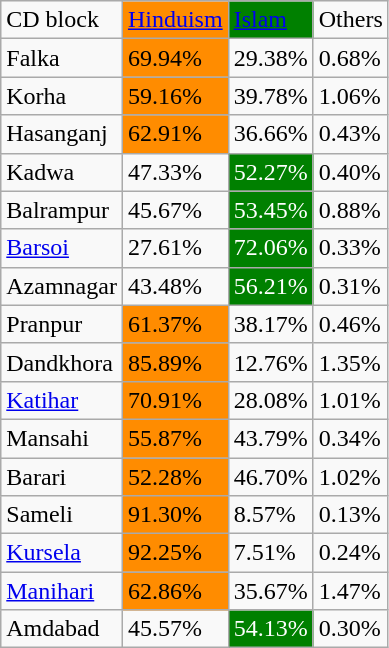<table class = "wikitable sortable">
<tr>
<td>CD block</td>
<td style="background:darkorange"><a href='#'>Hinduism</a></td>
<td style="background:green;color:white"><a href='#'><span>Islam</span></a></td>
<td>Others</td>
</tr>
<tr>
<td>Falka</td>
<td style="background:darkorange">69.94%</td>
<td>29.38%</td>
<td>0.68%</td>
</tr>
<tr>
<td>Korha</td>
<td style="background:darkorange">59.16%</td>
<td>39.78%</td>
<td>1.06%</td>
</tr>
<tr>
<td>Hasanganj</td>
<td style="background:darkorange">62.91%</td>
<td>36.66%</td>
<td>0.43%</td>
</tr>
<tr>
<td>Kadwa</td>
<td>47.33%</td>
<td style="background:green;color:white">52.27%</td>
<td>0.40%</td>
</tr>
<tr>
<td>Balrampur</td>
<td>45.67%</td>
<td style="background:green;color:white">53.45%</td>
<td>0.88%</td>
</tr>
<tr>
<td><a href='#'>Barsoi</a></td>
<td>27.61%</td>
<td style="background:green;color:white">72.06%</td>
<td>0.33%</td>
</tr>
<tr>
<td>Azamnagar</td>
<td>43.48%</td>
<td style="background:green;color:white">56.21%</td>
<td>0.31%</td>
</tr>
<tr>
<td>Pranpur</td>
<td style="background:darkorange">61.37%</td>
<td>38.17%</td>
<td>0.46%</td>
</tr>
<tr>
<td>Dandkhora</td>
<td style="background:darkorange">85.89%</td>
<td>12.76%</td>
<td>1.35%</td>
</tr>
<tr>
<td><a href='#'>Katihar</a></td>
<td style="background:darkorange">70.91%</td>
<td>28.08%</td>
<td>1.01%</td>
</tr>
<tr>
<td>Mansahi</td>
<td style="background:darkorange">55.87%</td>
<td>43.79%</td>
<td>0.34%</td>
</tr>
<tr>
<td>Barari</td>
<td style="background:darkorange">52.28%</td>
<td>46.70%</td>
<td>1.02%</td>
</tr>
<tr>
<td>Sameli</td>
<td style="background:darkorange">91.30%</td>
<td>8.57%</td>
<td>0.13%</td>
</tr>
<tr>
<td><a href='#'>Kursela</a></td>
<td style="background:darkorange">92.25%</td>
<td>7.51%</td>
<td>0.24%</td>
</tr>
<tr ----->
<td><a href='#'>Manihari</a></td>
<td style="background:darkorange">62.86%</td>
<td>35.67%</td>
<td>1.47%</td>
</tr>
<tr ----->
<td>Amdabad</td>
<td>45.57%</td>
<td style="background:green;color:white">54.13%</td>
<td>0.30%</td>
</tr>
</table>
